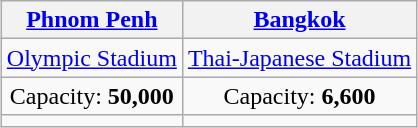<table class="wikitable" style="text-align:center;margin: auto">
<tr>
<th> <a href='#'>Phnom Penh</a></th>
<th> <a href='#'>Bangkok</a></th>
</tr>
<tr>
<td><a href='#'>Olympic Stadium</a></td>
<td><a href='#'>Thai-Japanese Stadium</a></td>
</tr>
<tr>
<td>Capacity: <strong>50,000</strong></td>
<td>Capacity: <strong>6,600</strong></td>
</tr>
<tr>
<td></td>
<td></td>
</tr>
</table>
